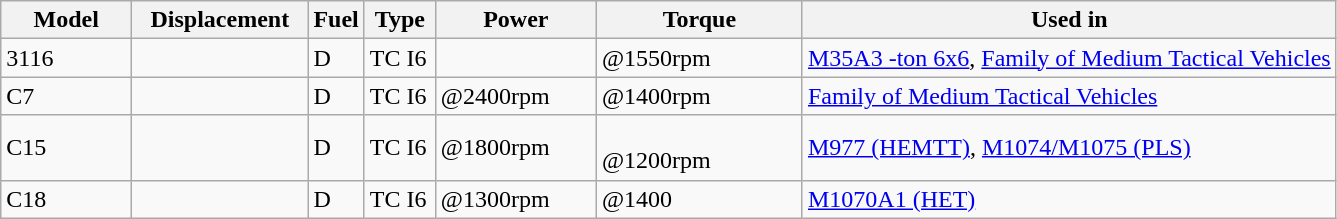<table class="wikitable">
<tr>
<th style="width: 80px;">Model</th>
<th style="width: 110px;">Displacement</th>
<th style="width: 30px;">Fuel</th>
<th style="width: 40px;">Type</th>
<th style="width: 100px;">Power</th>
<th style="width: 130px;">Torque</th>
<th>Used in</th>
</tr>
<tr>
<td>3116</td>
<td></td>
<td>D</td>
<td>TC I6</td>
<td></td>
<td> @1550rpm</td>
<td><a href='#'>M35A3 -ton 6x6</a>, <a href='#'>Family of Medium Tactical Vehicles</a></td>
</tr>
<tr>
<td>C7</td>
<td></td>
<td>D</td>
<td>TC I6</td>
<td> @2400rpm</td>
<td> @1400rpm</td>
<td><a href='#'>Family of Medium Tactical Vehicles</a></td>
</tr>
<tr>
<td>C15</td>
<td></td>
<td>D</td>
<td>TC I6</td>
<td> @1800rpm</td>
<td> <br> @1200rpm</td>
<td><a href='#'>M977 (HEMTT)</a>, <a href='#'>M1074/M1075 (PLS)</a></td>
</tr>
<tr>
<td>C18</td>
<td></td>
<td>D</td>
<td>TC I6</td>
<td> @1300rpm</td>
<td> @1400</td>
<td><a href='#'>M1070A1 (HET)</a></td>
</tr>
</table>
